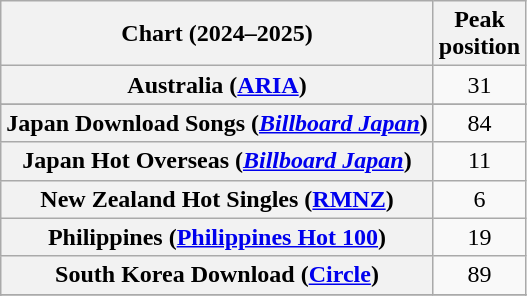<table class="wikitable sortable plainrowheaders" style="text-align:center">
<tr>
<th scope="col">Chart (2024–2025)</th>
<th scope="col">Peak<br>position</th>
</tr>
<tr>
<th scope="row">Australia (<a href='#'>ARIA</a>)</th>
<td>31</td>
</tr>
<tr>
</tr>
<tr>
</tr>
<tr>
</tr>
<tr>
<th scope="row">Japan Download Songs (<em><a href='#'>Billboard Japan</a></em>)</th>
<td>84</td>
</tr>
<tr>
<th scope="row">Japan Hot Overseas (<em><a href='#'>Billboard Japan</a></em>)</th>
<td>11</td>
</tr>
<tr>
<th scope="row">New Zealand Hot Singles (<a href='#'>RMNZ</a>)</th>
<td>6</td>
</tr>
<tr>
<th scope="row">Philippines (<a href='#'>Philippines Hot 100</a>)</th>
<td>19</td>
</tr>
<tr>
<th scope="row">South Korea Download (<a href='#'>Circle</a>)</th>
<td>89</td>
</tr>
<tr>
</tr>
<tr>
</tr>
<tr>
</tr>
<tr>
</tr>
</table>
